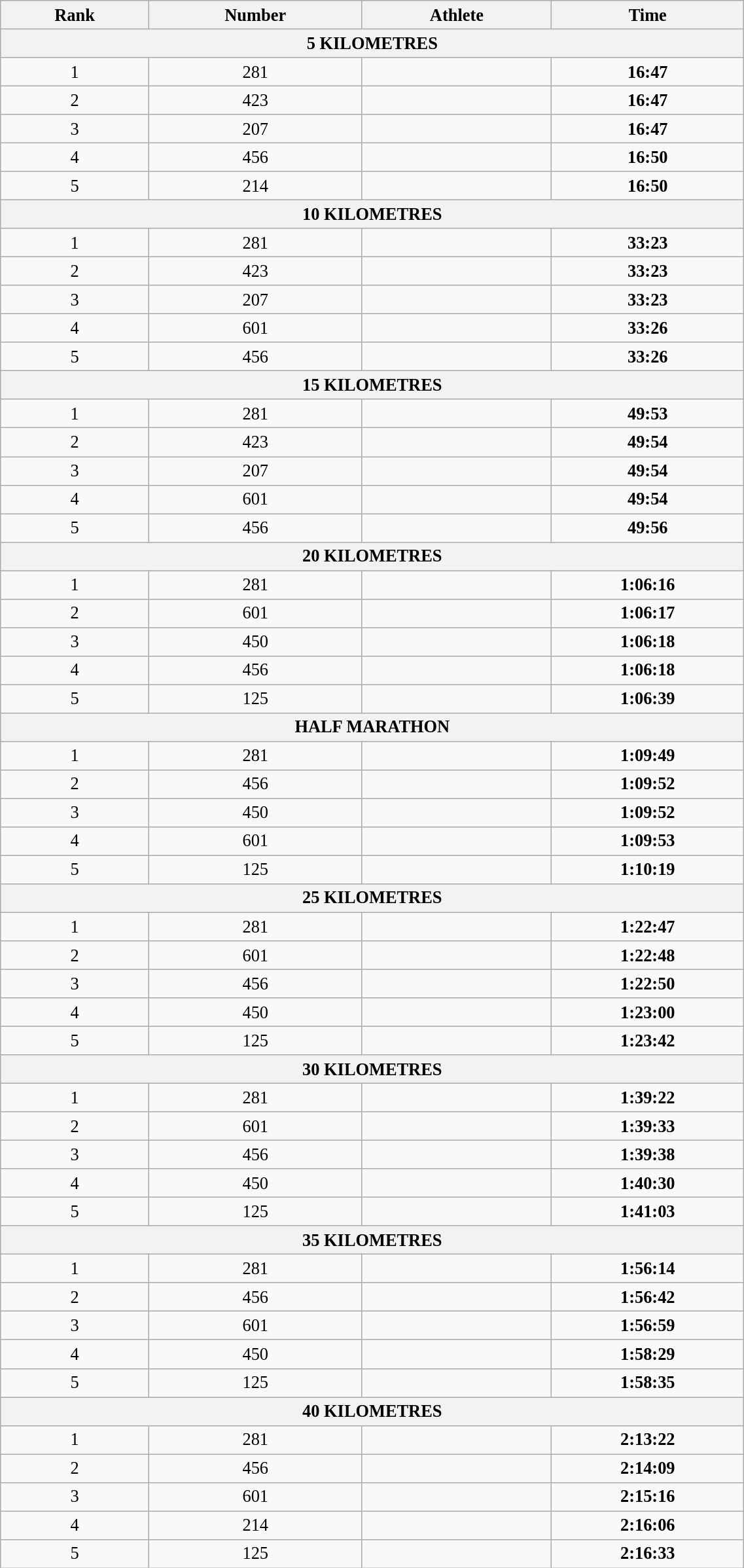<table class="wikitable" style=" text-align:center; font-size:110%;" width="60%">
<tr>
<th>Rank</th>
<th>Number</th>
<th>Athlete</th>
<th>Time</th>
</tr>
<tr>
<th colspan="4">5 KILOMETRES</th>
</tr>
<tr>
<td>1</td>
<td>281</td>
<td align=left></td>
<td><strong>16:47</strong></td>
</tr>
<tr>
<td>2</td>
<td>423</td>
<td align=left></td>
<td><strong>16:47</strong></td>
</tr>
<tr>
<td>3</td>
<td>207</td>
<td align=left></td>
<td><strong>16:47</strong></td>
</tr>
<tr>
<td>4</td>
<td>456</td>
<td align=left></td>
<td><strong>16:50</strong></td>
</tr>
<tr>
<td>5</td>
<td>214</td>
<td align=left></td>
<td><strong>16:50</strong></td>
</tr>
<tr>
<th colspan="4">10 KILOMETRES</th>
</tr>
<tr>
<td>1</td>
<td>281</td>
<td align=left></td>
<td><strong>33:23</strong></td>
</tr>
<tr>
<td>2</td>
<td>423</td>
<td align=left></td>
<td><strong>33:23</strong></td>
</tr>
<tr>
<td>3</td>
<td>207</td>
<td align=left></td>
<td><strong>33:23</strong></td>
</tr>
<tr>
<td>4</td>
<td>601</td>
<td align=left></td>
<td><strong>33:26</strong></td>
</tr>
<tr>
<td>5</td>
<td>456</td>
<td align=left></td>
<td><strong>33:26</strong></td>
</tr>
<tr>
<th colspan="4">15 KILOMETRES</th>
</tr>
<tr>
<td>1</td>
<td>281</td>
<td align=left></td>
<td><strong>49:53</strong></td>
</tr>
<tr>
<td>2</td>
<td>423</td>
<td align=left></td>
<td><strong>49:54</strong></td>
</tr>
<tr>
<td>3</td>
<td>207</td>
<td align=left></td>
<td><strong>49:54</strong></td>
</tr>
<tr>
<td>4</td>
<td>601</td>
<td align=left></td>
<td><strong>49:54</strong></td>
</tr>
<tr>
<td>5</td>
<td>456</td>
<td align=left></td>
<td><strong>49:56</strong></td>
</tr>
<tr>
<th colspan="4">20 KILOMETRES</th>
</tr>
<tr>
<td>1</td>
<td>281</td>
<td align=left></td>
<td><strong>1:06:16</strong></td>
</tr>
<tr>
<td>2</td>
<td>601</td>
<td align=left></td>
<td><strong>1:06:17</strong></td>
</tr>
<tr>
<td>3</td>
<td>450</td>
<td align=left></td>
<td><strong>1:06:18</strong></td>
</tr>
<tr>
<td>4</td>
<td>456</td>
<td align=left></td>
<td><strong>1:06:18</strong></td>
</tr>
<tr>
<td>5</td>
<td>125</td>
<td align=left></td>
<td><strong>1:06:39</strong></td>
</tr>
<tr>
<th colspan="4">HALF MARATHON</th>
</tr>
<tr>
<td>1</td>
<td>281</td>
<td align=left></td>
<td><strong>1:09:49</strong></td>
</tr>
<tr>
<td>2</td>
<td>456</td>
<td align=left></td>
<td><strong>1:09:52</strong></td>
</tr>
<tr>
<td>3</td>
<td>450</td>
<td align=left></td>
<td><strong>1:09:52</strong></td>
</tr>
<tr>
<td>4</td>
<td>601</td>
<td align=left></td>
<td><strong>1:09:53</strong></td>
</tr>
<tr>
<td>5</td>
<td>125</td>
<td align=left></td>
<td><strong>1:10:19</strong></td>
</tr>
<tr>
<th colspan="4">25 KILOMETRES</th>
</tr>
<tr>
<td>1</td>
<td>281</td>
<td align=left></td>
<td><strong>1:22:47</strong></td>
</tr>
<tr>
<td>2</td>
<td>601</td>
<td align=left></td>
<td><strong>1:22:48</strong></td>
</tr>
<tr>
<td>3</td>
<td>456</td>
<td align=left></td>
<td><strong>1:22:50</strong></td>
</tr>
<tr>
<td>4</td>
<td>450</td>
<td align=left></td>
<td><strong>1:23:00</strong></td>
</tr>
<tr>
<td>5</td>
<td>125</td>
<td align=left></td>
<td><strong>1:23:42</strong></td>
</tr>
<tr>
<th colspan="4">30 KILOMETRES</th>
</tr>
<tr>
<td>1</td>
<td>281</td>
<td align=left></td>
<td><strong>1:39:22</strong></td>
</tr>
<tr>
<td>2</td>
<td>601</td>
<td align=left></td>
<td><strong>1:39:33</strong></td>
</tr>
<tr>
<td>3</td>
<td>456</td>
<td align=left></td>
<td><strong>1:39:38</strong></td>
</tr>
<tr>
<td>4</td>
<td>450</td>
<td align=left></td>
<td><strong>1:40:30</strong></td>
</tr>
<tr>
<td>5</td>
<td>125</td>
<td align=left></td>
<td><strong>1:41:03</strong></td>
</tr>
<tr>
<th colspan="4">35 KILOMETRES</th>
</tr>
<tr>
<td>1</td>
<td>281</td>
<td align=left></td>
<td><strong>1:56:14</strong></td>
</tr>
<tr>
<td>2</td>
<td>456</td>
<td align=left></td>
<td><strong>1:56:42</strong></td>
</tr>
<tr>
<td>3</td>
<td>601</td>
<td align=left></td>
<td><strong>1:56:59</strong></td>
</tr>
<tr>
<td>4</td>
<td>450</td>
<td align=left></td>
<td><strong>1:58:29</strong></td>
</tr>
<tr>
<td>5</td>
<td>125</td>
<td align=left></td>
<td><strong>1:58:35</strong></td>
</tr>
<tr>
<th colspan="4">40 KILOMETRES</th>
</tr>
<tr>
<td>1</td>
<td>281</td>
<td align=left></td>
<td><strong>2:13:22</strong></td>
</tr>
<tr>
<td>2</td>
<td>456</td>
<td align=left></td>
<td><strong>2:14:09</strong></td>
</tr>
<tr>
<td>3</td>
<td>601</td>
<td align=left></td>
<td><strong>2:15:16</strong></td>
</tr>
<tr>
<td>4</td>
<td>214</td>
<td align=left></td>
<td><strong>2:16:06</strong></td>
</tr>
<tr>
<td>5</td>
<td>125</td>
<td align=left></td>
<td><strong>2:16:33</strong></td>
</tr>
</table>
